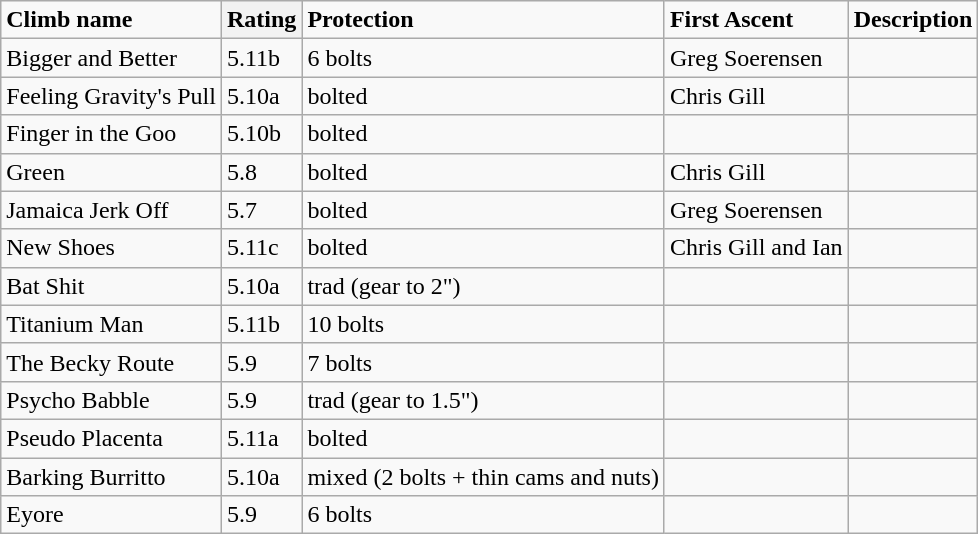<table class="wikitable">
<tr>
<td><strong>Climb name</strong></td>
<th><strong>Rating</strong></th>
<td><strong>Protection</strong></td>
<td><strong>First Ascent</strong></td>
<td><strong>Description</strong></td>
</tr>
<tr>
<td>Bigger and Better</td>
<td>5.11b</td>
<td>6 bolts</td>
<td>Greg Soerensen</td>
<td></td>
</tr>
<tr>
<td>Feeling Gravity's Pull</td>
<td>5.10a</td>
<td>bolted</td>
<td>Chris Gill</td>
<td></td>
</tr>
<tr>
<td>Finger in the Goo</td>
<td>5.10b</td>
<td>bolted</td>
<td></td>
<td aptly named because of a pocket that has a green algae growing from it.></td>
</tr>
<tr>
<td>Green</td>
<td>5.8</td>
<td>bolted</td>
<td>Chris Gill</td>
<td></td>
</tr>
<tr>
<td>Jamaica Jerk Off</td>
<td>5.7</td>
<td>bolted</td>
<td>Greg Soerensen</td>
<td></td>
</tr>
<tr>
<td>New Shoes</td>
<td>5.11c</td>
<td>bolted</td>
<td>Chris Gill and Ian</td>
<td></td>
</tr>
<tr>
<td>Bat Shit</td>
<td>5.10a</td>
<td>trad (gear to 2")</td>
<td></td>
<td></td>
</tr>
<tr>
<td>Titanium Man</td>
<td>5.11b</td>
<td>10 bolts</td>
<td></td>
<td></td>
</tr>
<tr>
<td>The Becky Route</td>
<td>5.9</td>
<td>7 bolts</td>
<td></td>
<td></td>
</tr>
<tr>
<td>Psycho Babble</td>
<td>5.9</td>
<td>trad (gear to 1.5")</td>
<td></td>
<td></td>
</tr>
<tr>
<td>Pseudo Placenta</td>
<td>5.11a</td>
<td>bolted</td>
<td></td>
<td></td>
</tr>
<tr>
<td>Barking Burritto</td>
<td>5.10a</td>
<td>mixed (2 bolts + thin cams and nuts)</td>
<td></td>
<td></td>
</tr>
<tr>
<td>Eyore</td>
<td>5.9</td>
<td>6 bolts</td>
<td></td>
<td></td>
</tr>
</table>
